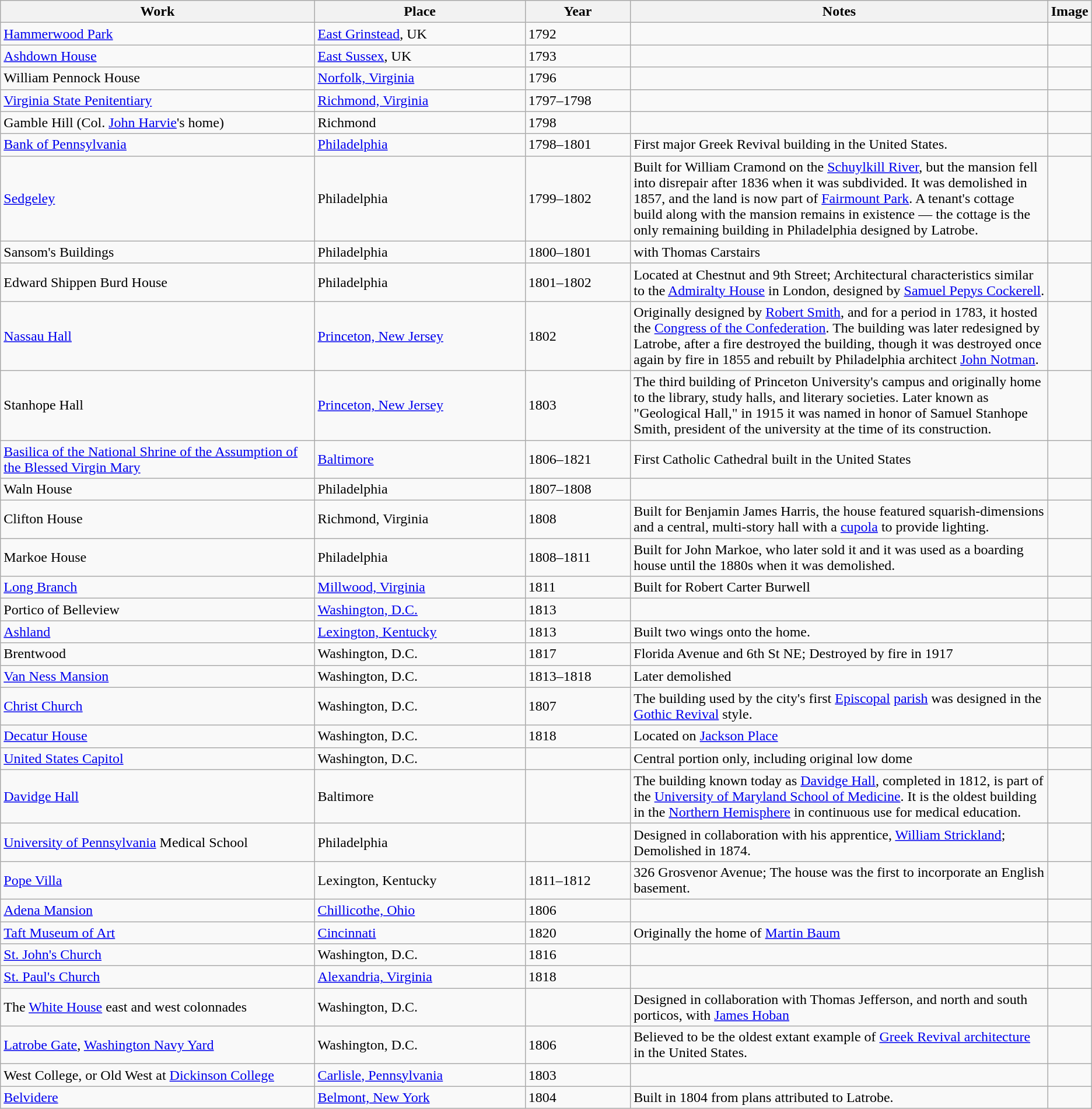<table class="wikitable sortable">
<tr>
<th style="width:30%;">Work</th>
<th style="width:20%;">Place</th>
<th style="width:10%;">Year</th>
<th style="width:40%;" class="unsortable">Notes</th>
<th style="width:40%;">Image</th>
</tr>
<tr>
<td><a href='#'>Hammerwood Park</a></td>
<td><a href='#'>East Grinstead</a>, UK</td>
<td>1792</td>
<td></td>
<td></td>
</tr>
<tr>
<td><a href='#'>Ashdown House</a></td>
<td><a href='#'>East Sussex</a>, UK</td>
<td>1793</td>
<td></td>
<td></td>
</tr>
<tr>
<td>William Pennock House</td>
<td><a href='#'>Norfolk, Virginia</a></td>
<td>1796</td>
<td></td>
<td></td>
</tr>
<tr>
<td><a href='#'>Virginia State Penitentiary</a></td>
<td><a href='#'>Richmond, Virginia</a></td>
<td>1797–1798</td>
<td></td>
<td></td>
</tr>
<tr>
<td>Gamble Hill (Col. <a href='#'>John Harvie</a>'s home)</td>
<td>Richmond</td>
<td>1798</td>
<td></td>
<td></td>
</tr>
<tr>
<td><a href='#'>Bank of Pennsylvania</a></td>
<td><a href='#'>Philadelphia</a></td>
<td>1798–1801</td>
<td>First major Greek Revival building in the United States.</td>
<td></td>
</tr>
<tr>
<td><a href='#'>Sedgeley</a></td>
<td>Philadelphia</td>
<td>1799–1802</td>
<td>Built for William Cramond on the <a href='#'>Schuylkill River</a>, but the mansion fell into disrepair after 1836 when it was subdivided. It was demolished in 1857, and the land is now part of <a href='#'>Fairmount Park</a>.  A tenant's cottage build along with the mansion remains in existence — the cottage is the only remaining building in Philadelphia designed by Latrobe.</td>
<td></td>
</tr>
<tr>
<td>Sansom's Buildings</td>
<td>Philadelphia</td>
<td>1800–1801</td>
<td>with Thomas Carstairs</td>
<td></td>
</tr>
<tr>
<td>Edward Shippen Burd House</td>
<td>Philadelphia</td>
<td>1801–1802</td>
<td>Located at Chestnut and 9th Street; Architectural characteristics similar to the <a href='#'>Admiralty House</a> in London, designed by <a href='#'>Samuel Pepys Cockerell</a>.</td>
<td></td>
</tr>
<tr>
<td><a href='#'>Nassau Hall</a></td>
<td><a href='#'>Princeton, New Jersey</a></td>
<td>1802</td>
<td>Originally designed by <a href='#'>Robert Smith</a>, and for a period in 1783, it hosted the <a href='#'>Congress of the Confederation</a>.  The building was later redesigned by Latrobe, after a fire destroyed the building, though it was destroyed once again by fire in 1855 and rebuilt by Philadelphia architect <a href='#'>John Notman</a>.</td>
<td></td>
</tr>
<tr>
<td>Stanhope Hall</td>
<td><a href='#'>Princeton, New Jersey</a></td>
<td>1803</td>
<td>The third building of Princeton University's campus and originally home to the library, study halls, and literary societies. Later known as "Geological Hall," in 1915 it was named in honor of Samuel Stanhope Smith, president of the university at the time of its construction.</td>
<td></td>
</tr>
<tr>
<td><a href='#'>Basilica of the National Shrine of the Assumption of the Blessed Virgin Mary</a></td>
<td><a href='#'>Baltimore</a></td>
<td>1806–1821</td>
<td>First Catholic Cathedral built in the United States</td>
<td></td>
</tr>
<tr>
<td>Waln House</td>
<td>Philadelphia</td>
<td>1807–1808</td>
<td></td>
<td></td>
</tr>
<tr>
<td>Clifton House</td>
<td>Richmond, Virginia</td>
<td>1808</td>
<td>Built for Benjamin James Harris, the house featured squarish-dimensions and a central, multi-story hall with a <a href='#'>cupola</a> to provide lighting.</td>
<td></td>
</tr>
<tr>
<td>Markoe House</td>
<td>Philadelphia</td>
<td>1808–1811</td>
<td>Built for John Markoe, who later sold it and it was used as a boarding house until the 1880s when it was demolished.</td>
<td></td>
</tr>
<tr>
<td><a href='#'>Long Branch</a></td>
<td><a href='#'>Millwood, Virginia</a></td>
<td>1811</td>
<td>Built for Robert Carter Burwell</td>
<td></td>
</tr>
<tr>
<td>Portico of Belleview</td>
<td><a href='#'>Washington, D.C.</a></td>
<td>1813</td>
<td></td>
<td></td>
</tr>
<tr>
<td><a href='#'>Ashland</a></td>
<td><a href='#'>Lexington, Kentucky</a></td>
<td>1813</td>
<td>Built two wings onto the home.</td>
<td></td>
</tr>
<tr>
<td>Brentwood</td>
<td>Washington, D.C.</td>
<td>1817</td>
<td>Florida Avenue and 6th St NE; Destroyed by fire in 1917</td>
<td></td>
</tr>
<tr>
<td><a href='#'>Van Ness Mansion</a></td>
<td>Washington, D.C.</td>
<td>1813–1818</td>
<td>Later demolished</td>
<td></td>
</tr>
<tr>
<td><a href='#'>Christ Church</a></td>
<td>Washington, D.C.</td>
<td>1807</td>
<td>The building used by the city's first <a href='#'>Episcopal</a> <a href='#'>parish</a> was designed in the <a href='#'>Gothic Revival</a> style.</td>
<td></td>
</tr>
<tr>
<td><a href='#'>Decatur House</a></td>
<td>Washington, D.C.</td>
<td>1818</td>
<td>Located on <a href='#'>Jackson Place</a></td>
<td></td>
</tr>
<tr>
<td><a href='#'>United States Capitol</a></td>
<td>Washington, D.C.</td>
<td></td>
<td>Central portion only, including original low dome</td>
<td></td>
</tr>
<tr>
<td><a href='#'>Davidge Hall</a></td>
<td>Baltimore</td>
<td></td>
<td>The building known today as <a href='#'>Davidge Hall</a>, completed in 1812, is part of the <a href='#'>University of Maryland School of Medicine</a>.  It is the oldest building in the <a href='#'>Northern Hemisphere</a> in continuous use for medical education.</td>
<td></td>
</tr>
<tr>
<td><a href='#'>University of Pennsylvania</a> Medical School</td>
<td>Philadelphia</td>
<td></td>
<td>Designed in collaboration with his apprentice, <a href='#'>William Strickland</a>; Demolished in 1874.</td>
<td></td>
</tr>
<tr>
<td><a href='#'>Pope Villa</a></td>
<td>Lexington, Kentucky</td>
<td>1811–1812</td>
<td>326 Grosvenor Avenue; The house was the first to incorporate an English basement.</td>
<td></td>
</tr>
<tr>
<td><a href='#'>Adena Mansion</a></td>
<td><a href='#'>Chillicothe, Ohio</a></td>
<td>1806</td>
<td></td>
<td></td>
</tr>
<tr>
<td><a href='#'>Taft Museum of Art</a></td>
<td><a href='#'>Cincinnati</a></td>
<td>1820</td>
<td>Originally the home of <a href='#'>Martin Baum</a></td>
<td></td>
</tr>
<tr>
<td><a href='#'>St. John's Church</a></td>
<td>Washington, D.C.</td>
<td>1816</td>
<td></td>
<td></td>
</tr>
<tr>
<td><a href='#'>St. Paul's Church</a></td>
<td><a href='#'>Alexandria, Virginia</a></td>
<td>1818</td>
<td></td>
<td></td>
</tr>
<tr>
<td>The <a href='#'>White House</a> east and west colonnades</td>
<td>Washington, D.C.</td>
<td></td>
<td>Designed in collaboration with Thomas Jefferson, and north and south porticos, with <a href='#'>James Hoban</a></td>
<td></td>
</tr>
<tr>
<td><a href='#'>Latrobe Gate</a>, <a href='#'>Washington Navy Yard</a></td>
<td>Washington, D.C.</td>
<td>1806</td>
<td>Believed to be the oldest extant example of <a href='#'>Greek Revival architecture</a> in the United States.</td>
<td></td>
</tr>
<tr>
<td>West College, or Old West at <a href='#'>Dickinson College</a></td>
<td><a href='#'>Carlisle, Pennsylvania</a></td>
<td>1803</td>
<td></td>
<td></td>
</tr>
<tr>
<td><a href='#'>Belvidere</a></td>
<td><a href='#'>Belmont, New York</a></td>
<td>1804</td>
<td>Built in 1804 from plans attributed to Latrobe.</td>
<td></td>
</tr>
</table>
